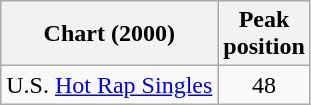<table class="wikitable">
<tr>
<th>Chart (2000)</th>
<th>Peak<br>position</th>
</tr>
<tr>
<td>U.S. <a href='#'>Hot Rap Singles</a></td>
<td align="center">48</td>
</tr>
</table>
